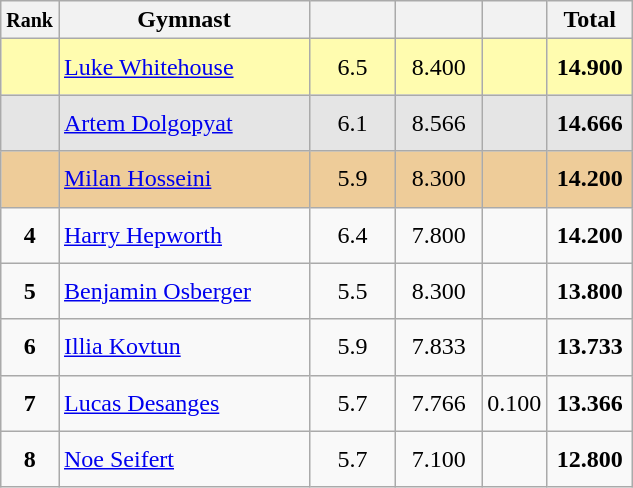<table style="text-align:center;" class="wikitable sortable">
<tr>
<th scope="col" style="width:15px;"><small>Rank</small></th>
<th scope="col" style="width:160px;">Gymnast</th>
<th scope="col" style="width:50px;"><small></small></th>
<th scope="col" style="width:50px;"><small></small></th>
<th scope="col" style="width:20px;"><small></small></th>
<th scope="col" style="width:50px;">Total</th>
</tr>
<tr style="background:#fffcaf;">
<td scope="row" style="text-align:center"><strong></strong></td>
<td style="height:30px; text-align:left;"> <a href='#'>Luke Whitehouse</a></td>
<td>6.5</td>
<td>8.400</td>
<td></td>
<td><strong>14.900</strong></td>
</tr>
<tr style="background:#e5e5e5;">
<td scope="row" style="text-align:center"><strong></strong></td>
<td style="height:30px; text-align:left;"> <a href='#'>Artem Dolgopyat</a></td>
<td>6.1</td>
<td>8.566</td>
<td></td>
<td><strong>14.666</strong></td>
</tr>
<tr style="background:#ec9;">
<td scope="row" style="text-align:center"><strong></strong></td>
<td style="height:30px; text-align:left;"> <a href='#'>Milan Hosseini</a></td>
<td>5.9</td>
<td>8.300</td>
<td></td>
<td><strong>14.200</strong></td>
</tr>
<tr>
<td scope="row" style="text-align:center"><strong>4</strong></td>
<td style="height:30px; text-align:left;"> <a href='#'>Harry Hepworth</a></td>
<td>6.4</td>
<td>7.800</td>
<td></td>
<td><strong>14.200</strong></td>
</tr>
<tr>
<td scope="row" style="text-align:center"><strong>5</strong></td>
<td style="height:30px; text-align:left;"> <a href='#'>Benjamin Osberger</a></td>
<td>5.5</td>
<td>8.300</td>
<td></td>
<td><strong>13.800</strong></td>
</tr>
<tr>
<td scope="row" style="text-align:center"><strong>6</strong></td>
<td style="height:30px; text-align:left;"> <a href='#'>Illia Kovtun</a></td>
<td>5.9</td>
<td>7.833</td>
<td></td>
<td><strong>13.733</strong></td>
</tr>
<tr>
<td scope="row" style="text-align:center"><strong>7</strong></td>
<td style="height:30px; text-align:left;"> <a href='#'>Lucas Desanges</a></td>
<td>5.7</td>
<td>7.766</td>
<td>0.100</td>
<td><strong>13.366</strong></td>
</tr>
<tr>
<td scope="row" style="text-align:center"><strong>8</strong></td>
<td style="height:30px; text-align:left;"> <a href='#'>Noe Seifert</a></td>
<td>5.7</td>
<td>7.100</td>
<td></td>
<td><strong>12.800</strong></td>
</tr>
</table>
